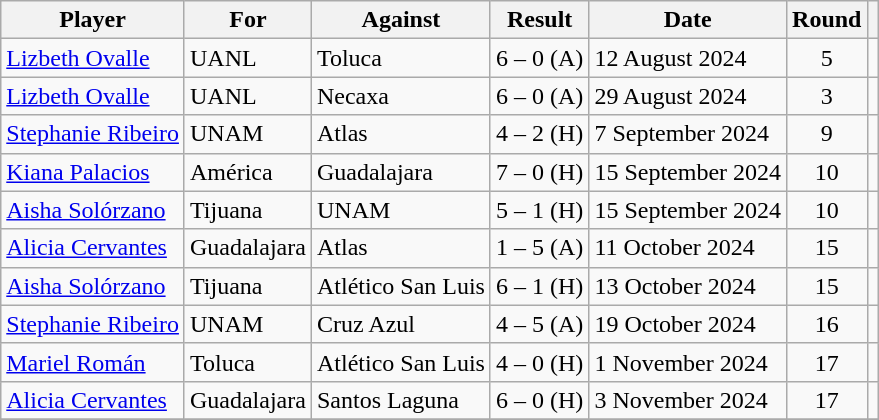<table class="wikitable sortable">
<tr>
<th>Player</th>
<th>For</th>
<th>Against</th>
<th>Result</th>
<th>Date</th>
<th>Round</th>
<th></th>
</tr>
<tr>
<td> <a href='#'>Lizbeth Ovalle</a></td>
<td>UANL</td>
<td>Toluca</td>
<td align=center>6 – 0 (A)</td>
<td>12 August 2024</td>
<td align=center>5</td>
<td></td>
</tr>
<tr>
<td> <a href='#'>Lizbeth Ovalle</a></td>
<td>UANL</td>
<td>Necaxa</td>
<td align=center>6 – 0 (A)</td>
<td>29 August 2024</td>
<td align=center>3</td>
<td></td>
</tr>
<tr>
<td> <a href='#'>Stephanie Ribeiro</a></td>
<td>UNAM</td>
<td>Atlas</td>
<td align=center>4 – 2 (H)</td>
<td>7 September 2024</td>
<td align=center>9</td>
<td></td>
</tr>
<tr>
<td> <a href='#'>Kiana Palacios</a></td>
<td>América</td>
<td>Guadalajara</td>
<td align=center>7 – 0 (H)</td>
<td>15 September 2024</td>
<td align=center>10</td>
<td></td>
</tr>
<tr>
<td> <a href='#'>Aisha Solórzano</a></td>
<td>Tijuana</td>
<td>UNAM</td>
<td align=center>5 – 1 (H)</td>
<td>15 September 2024</td>
<td align=center>10</td>
<td></td>
</tr>
<tr>
<td> <a href='#'>Alicia Cervantes</a></td>
<td>Guadalajara</td>
<td>Atlas</td>
<td align=center>1 – 5 (A)</td>
<td>11 October 2024</td>
<td align=center>15</td>
<td></td>
</tr>
<tr>
<td> <a href='#'>Aisha Solórzano</a></td>
<td>Tijuana</td>
<td>Atlético San Luis</td>
<td align=center>6 – 1 (H)</td>
<td>13 October 2024</td>
<td align=center>15</td>
<td></td>
</tr>
<tr>
<td> <a href='#'>Stephanie Ribeiro</a></td>
<td>UNAM</td>
<td>Cruz Azul</td>
<td align=center>4 – 5 (A)</td>
<td>19 October 2024</td>
<td align=center>16</td>
<td align=center></td>
</tr>
<tr>
<td> <a href='#'>Mariel Román</a></td>
<td>Toluca</td>
<td>Atlético San Luis</td>
<td align=center>4 – 0 (H)</td>
<td>1 November 2024</td>
<td align=center>17</td>
<td align=center></td>
</tr>
<tr>
<td> <a href='#'>Alicia Cervantes</a></td>
<td>Guadalajara</td>
<td>Santos Laguna</td>
<td align=center>6 – 0 (H)</td>
<td>3 November 2024</td>
<td align=center>17</td>
<td></td>
</tr>
<tr>
</tr>
</table>
